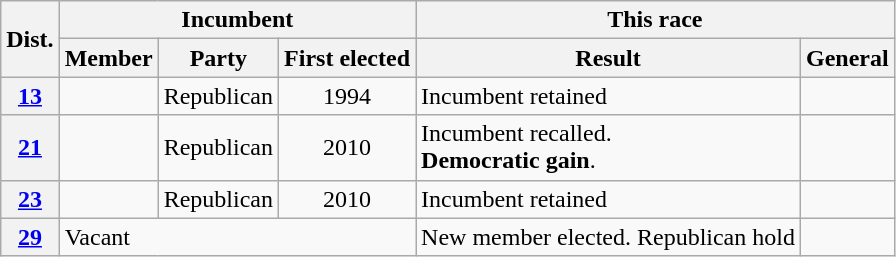<table class="wikitable sortable">
<tr>
<th colspan="1" rowspan="2">Dist.</th>
<th colspan="3">Incumbent</th>
<th colspan="2">This race</th>
</tr>
<tr valign="bottom">
<th>Member</th>
<th>Party</th>
<th>First elected</th>
<th>Result</th>
<th>General</th>
</tr>
<tr>
<th><a href='#'>13</a></th>
<td></td>
<td>Republican</td>
<td align="center">1994</td>
<td>Incumbent retained</td>
<td nowrap=""></td>
</tr>
<tr>
<th><a href='#'>21</a></th>
<td></td>
<td>Republican</td>
<td align="center">2010</td>
<td>Incumbent recalled.<br><strong>Democratic gain</strong>.</td>
<td nowrap=""></td>
</tr>
<tr>
<th><a href='#'>23</a></th>
<td></td>
<td>Republican</td>
<td align="center">2010</td>
<td>Incumbent retained</td>
<td nowrap=""></td>
</tr>
<tr>
<th><a href='#'>29</a></th>
<td colspan="3">Vacant </td>
<td>New member elected. Republican hold</td>
<td></td>
</tr>
</table>
